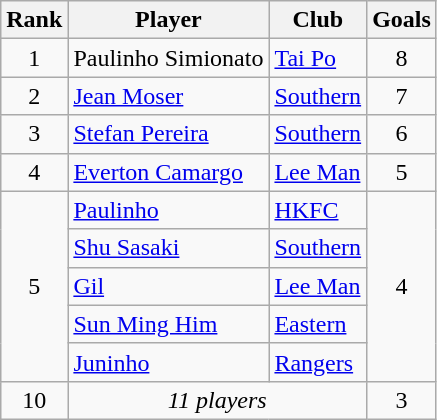<table class="wikitable" style="text-align:center">
<tr>
<th>Rank</th>
<th>Player</th>
<th>Club</th>
<th>Goals</th>
</tr>
<tr>
<td rowspan="1">1</td>
<td align="left"> Paulinho Simionato</td>
<td align="left"><a href='#'>Tai Po</a></td>
<td rowspan="1">8</td>
</tr>
<tr>
<td rowspan="1">2</td>
<td align="left"> <a href='#'>Jean Moser</a></td>
<td align="left"><a href='#'>Southern</a></td>
<td rowspan="1">7</td>
</tr>
<tr>
<td rowspan="1">3</td>
<td align="left"> <a href='#'>Stefan Pereira</a></td>
<td align="left"><a href='#'>Southern</a></td>
<td rowspan="1">6</td>
</tr>
<tr>
<td rowspan="1">4</td>
<td align="left"> <a href='#'>Everton Camargo</a></td>
<td align="left"><a href='#'>Lee Man</a></td>
<td rowspan="1">5</td>
</tr>
<tr>
<td rowspan="5">5</td>
<td align="left"> <a href='#'>Paulinho</a></td>
<td align="left"><a href='#'>HKFC</a></td>
<td rowspan="5">4</td>
</tr>
<tr>
<td align="left"> <a href='#'>Shu Sasaki</a></td>
<td align="left"><a href='#'>Southern</a></td>
</tr>
<tr>
<td align="left"> <a href='#'>Gil</a></td>
<td align="left"><a href='#'>Lee Man</a></td>
</tr>
<tr>
<td align="left"> <a href='#'>Sun Ming Him</a></td>
<td align="left"><a href='#'>Eastern</a></td>
</tr>
<tr>
<td align="left"> <a href='#'>Juninho</a></td>
<td align="left"><a href='#'>Rangers</a></td>
</tr>
<tr>
<td>10</td>
<td colspan="2"><em>11 players</em></td>
<td>3</td>
</tr>
</table>
